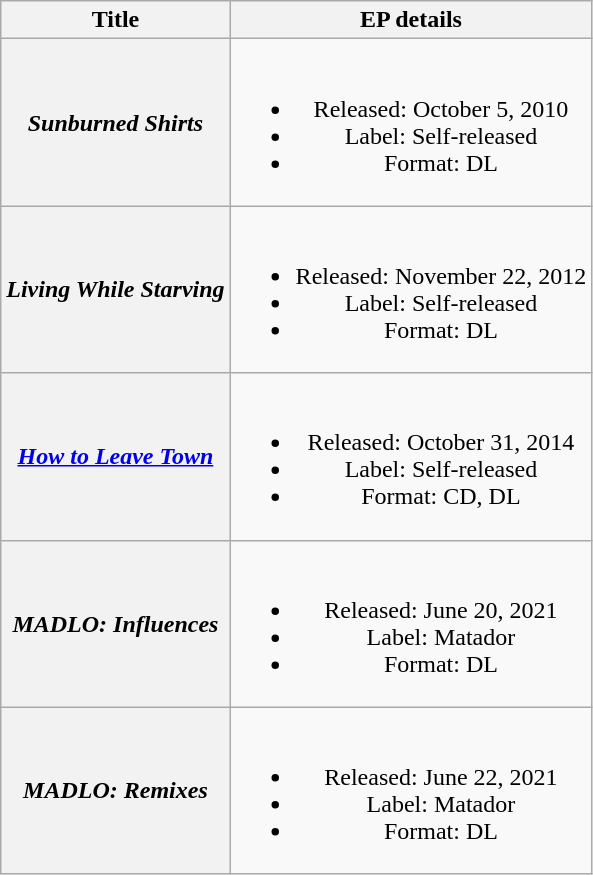<table class="wikitable plainrowheaders" style="text-align:center;">
<tr>
<th scope="col">Title</th>
<th scope="col">EP details</th>
</tr>
<tr>
<th scope="row"><em>Sunburned Shirts</em></th>
<td><br><ul><li>Released: October 5, 2010</li><li>Label: Self-released</li><li>Format: DL</li></ul></td>
</tr>
<tr>
<th scope="row"><em>Living While Starving</em></th>
<td><br><ul><li>Released: November 22, 2012</li><li>Label: Self-released</li><li>Format: DL</li></ul></td>
</tr>
<tr>
<th scope="row"><em><a href='#'>How to Leave Town</a></em></th>
<td><br><ul><li>Released: October 31, 2014</li><li>Label: Self-released</li><li>Format: CD, DL</li></ul></td>
</tr>
<tr>
<th scope="row"><em>MADLO: Influences</em></th>
<td><br><ul><li>Released: June 20, 2021</li><li>Label: Matador </li><li>Format: DL</li></ul></td>
</tr>
<tr>
<th scope="row"><em>MADLO: Remixes</em></th>
<td><br><ul><li>Released: June 22, 2021</li><li>Label: Matador </li><li>Format: DL</li></ul></td>
</tr>
</table>
